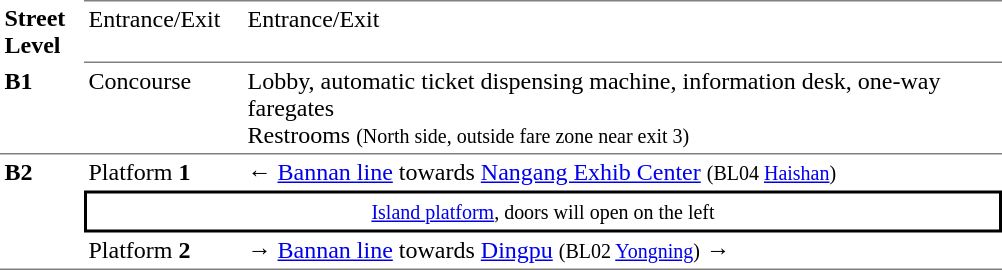<table table border=0 cellspacing=0 cellpadding=3>
<tr>
<td><strong>Street Level</strong></td>
<td style="border-top:solid 1px gray;border-bottom:solid 1px gray;" width="100" valign="top">Entrance/Exit</td>
<td style="border-top:solid 1px gray;border-bottom:solid 1px gray;" width="500" valign="top">Entrance/Exit</td>
</tr>
<tr>
<td style="border-bottom:solid 1px gray;" width=50 valign=top><strong>B1</strong></td>
<td style="border-bottom:solid 1px gray;" width=100 valign=top>Concourse</td>
<td style="border-bottom:solid 1px gray;" width=400 valign=top>Lobby, automatic ticket dispensing machine, information desk, one-way faregates<br>Restrooms <small>(North side, outside fare zone near exit 3)</small></td>
</tr>
<tr>
<td style="border-bottom:solid 1px gray;" rowspan=3 valign=top><strong>B2</strong></td>
<td>Platform <span><strong>1</strong></span></td>
<td>←  <a href='#'>Bannan line</a> towards <a href='#'>Nangang Exhib Center</a> <small>(BL04 <a href='#'>Haishan</a>)</small></td>
</tr>
<tr>
<td style="border-top:solid 2px black;border-right:solid 2px black;border-left:solid 2px black;border-bottom:solid 2px black;text-align:center;" colspan=2><small><a href='#'>Island platform</a>, doors will open on the left</small></td>
</tr>
<tr>
<td style="border-bottom:solid 1px gray;">Platform <span><strong>2</strong></span></td>
<td style="border-bottom:solid 1px gray;"><span>→</span>  <a href='#'>Bannan line</a> towards <a href='#'>Dingpu</a> <small>(BL02 <a href='#'>Yongning</a>)</small> →</td>
</tr>
</table>
